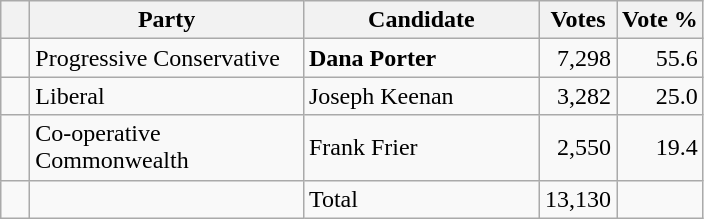<table class="wikitable">
<tr>
<th></th>
<th scope="col" width="175">Party</th>
<th scope="col" width="150">Candidate</th>
<th>Votes</th>
<th>Vote %</th>
</tr>
<tr>
<td>   </td>
<td>Progressive Conservative</td>
<td><strong>Dana Porter</strong></td>
<td align=right>7,298</td>
<td align=right>55.6</td>
</tr>
<tr |>
<td>   </td>
<td>Liberal</td>
<td>Joseph Keenan</td>
<td align=right>3,282</td>
<td align=right>25.0</td>
</tr>
<tr |>
<td>   </td>
<td>Co-operative Commonwealth</td>
<td>Frank Frier</td>
<td align=right>2,550</td>
<td align=right>19.4</td>
</tr>
<tr |>
<td></td>
<td></td>
<td>Total</td>
<td align=right>13,130</td>
<td></td>
</tr>
</table>
